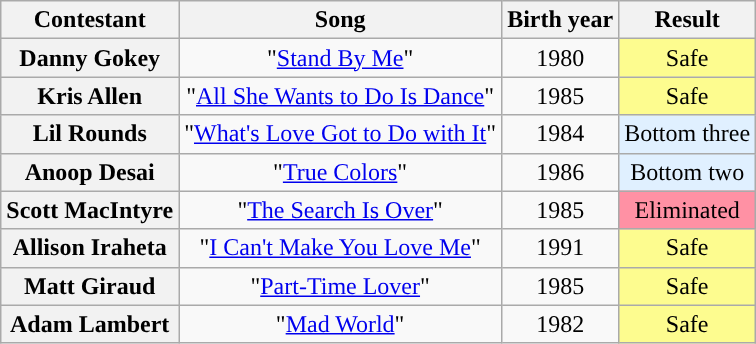<table class="wikitable unsortable" style="text-align:center;">
<tr>
<th scope="col">Contestant</th>
<th scope="col">Song</th>
<th scope="col">Birth year</th>
<th scope="col">Result</th>
</tr>
<tr>
<th scope="row">Danny Gokey</th>
<td>"<a href='#'>Stand By Me</a>"</td>
<td>1980</td>
<td style="background:#FDFC8F">Safe</td>
</tr>
<tr>
<th scope="row">Kris Allen</th>
<td>"<a href='#'>All She Wants to Do Is Dance</a>"</td>
<td>1985</td>
<td style="background:#FDFC8F">Safe</td>
</tr>
<tr>
<th scope="row">Lil Rounds</th>
<td>"<a href='#'>What's Love Got to Do with It</a>"</td>
<td>1984</td>
<td bgcolor="E0F0FF">Bottom three</td>
</tr>
<tr>
<th scope="row">Anoop Desai</th>
<td>"<a href='#'>True Colors</a>"</td>
<td>1986</td>
<td bgcolor="E0F0FF">Bottom two</td>
</tr>
<tr>
<th scope="row">Scott MacIntyre</th>
<td>"<a href='#'>The Search Is Over</a>"</td>
<td>1985</td>
<td bgcolor="FF91A4">Eliminated</td>
</tr>
<tr>
<th scope="row">Allison Iraheta</th>
<td>"<a href='#'>I Can't Make You Love Me</a>"</td>
<td>1991</td>
<td style="background:#FDFC8F">Safe</td>
</tr>
<tr>
<th scope="row">Matt Giraud</th>
<td>"<a href='#'>Part-Time Lover</a>"</td>
<td>1985</td>
<td style="background:#FDFC8F">Safe</td>
</tr>
<tr>
<th scope="row">Adam Lambert</th>
<td>"<a href='#'>Mad World</a>"</td>
<td>1982</td>
<td style="background:#FDFC8F">Safe</td>
</tr>
</table>
